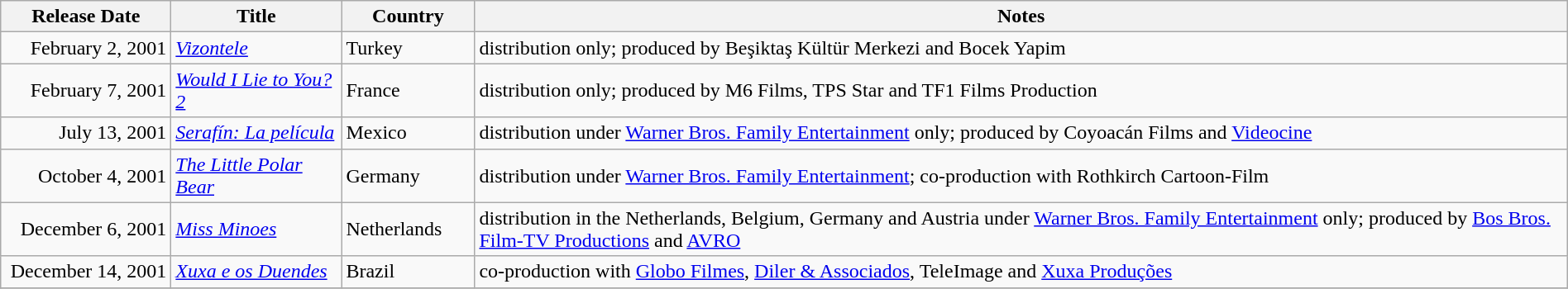<table class="wikitable sortable" style="width:100%;">
<tr>
<th scope="col" style=width:130px;">Release Date</th>
<th scope="col" style=width:130px;">Title</th>
<th scope="col" style=width:100px;">Country</th>
<th>Notes</th>
</tr>
<tr>
<td style="text-align:right;">February 2, 2001</td>
<td><em><a href='#'>Vizontele</a></em></td>
<td>Turkey</td>
<td>distribution only; produced by Beşiktaş Kültür Merkezi and Bocek Yapim</td>
</tr>
<tr>
<td style="text-align:right;">February 7, 2001</td>
<td><em><a href='#'>Would I Lie to You? 2</a></em></td>
<td>France</td>
<td>distribution only; produced by M6 Films, TPS Star and TF1 Films Production</td>
</tr>
<tr>
<td style="text-align:right;">July 13, 2001</td>
<td><em><a href='#'>Serafín: La película</a></em></td>
<td>Mexico</td>
<td>distribution under <a href='#'>Warner Bros. Family Entertainment</a> only; produced by Coyoacán Films and <a href='#'>Videocine</a></td>
</tr>
<tr>
<td style="text-align:right;">October 4, 2001</td>
<td><em><a href='#'>The Little Polar Bear</a></em></td>
<td>Germany</td>
<td>distribution under <a href='#'>Warner Bros. Family Entertainment</a>; co-production with Rothkirch Cartoon-Film</td>
</tr>
<tr>
<td style="text-align:right;">December 6, 2001</td>
<td><em><a href='#'>Miss Minoes</a></em></td>
<td>Netherlands</td>
<td>distribution in the Netherlands, Belgium, Germany and Austria under <a href='#'>Warner Bros. Family Entertainment</a> only; produced by <a href='#'>Bos Bros. Film-TV Productions</a> and <a href='#'>AVRO</a></td>
</tr>
<tr>
<td style="text-align:right;">December 14, 2001</td>
<td><em><a href='#'>Xuxa e os Duendes</a></em></td>
<td>Brazil</td>
<td>co-production with <a href='#'>Globo Filmes</a>, <a href='#'>Diler & Associados</a>, TeleImage and <a href='#'>Xuxa Produções</a></td>
</tr>
<tr>
</tr>
</table>
